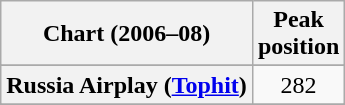<table class="wikitable sortable plainrowheaders" style="text-align:center;">
<tr>
<th scope="col">Chart (2006–08)</th>
<th scope="col">Peak<br>position</th>
</tr>
<tr>
</tr>
<tr>
<th scope="row">Russia Airplay (<a href='#'>Tophit</a>)</th>
<td>282</td>
</tr>
<tr>
</tr>
<tr>
</tr>
<tr>
</tr>
<tr>
</tr>
<tr>
</tr>
</table>
